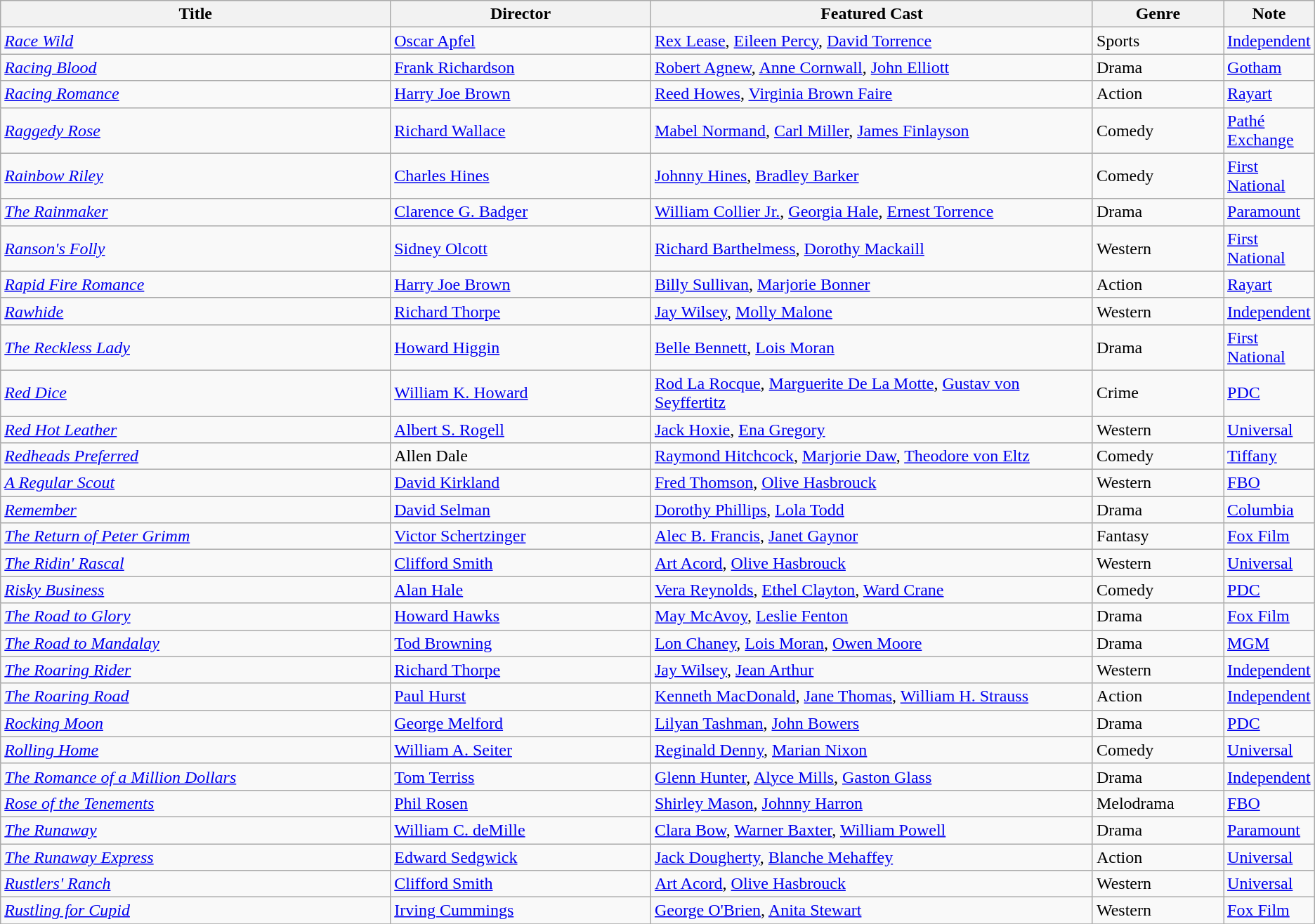<table class="wikitable">
<tr>
<th style="width:30%;">Title</th>
<th style="width:20%;">Director</th>
<th style="width:34%;">Featured Cast</th>
<th style="width:10%;">Genre</th>
<th style="width:10%;">Note</th>
</tr>
<tr>
<td><em><a href='#'>Race Wild</a></em></td>
<td><a href='#'>Oscar Apfel</a></td>
<td><a href='#'>Rex Lease</a>, <a href='#'>Eileen Percy</a>, <a href='#'>David Torrence</a></td>
<td>Sports</td>
<td><a href='#'>Independent</a></td>
</tr>
<tr>
<td><em><a href='#'>Racing Blood</a></em></td>
<td><a href='#'>Frank Richardson</a></td>
<td><a href='#'>Robert Agnew</a>, <a href='#'>Anne Cornwall</a>, <a href='#'>John Elliott</a></td>
<td>Drama</td>
<td><a href='#'>Gotham</a></td>
</tr>
<tr>
<td><em><a href='#'>Racing Romance</a></em></td>
<td><a href='#'>Harry Joe Brown</a></td>
<td><a href='#'>Reed Howes</a>, <a href='#'>Virginia Brown Faire</a></td>
<td>Action</td>
<td><a href='#'>Rayart</a></td>
</tr>
<tr>
<td><em><a href='#'>Raggedy Rose</a></em></td>
<td><a href='#'>Richard Wallace</a></td>
<td><a href='#'>Mabel Normand</a>, <a href='#'>Carl Miller</a>, <a href='#'>James Finlayson</a></td>
<td>Comedy</td>
<td><a href='#'>Pathé Exchange</a></td>
</tr>
<tr>
<td><em><a href='#'>Rainbow Riley</a></em></td>
<td><a href='#'>Charles Hines</a></td>
<td><a href='#'>Johnny Hines</a>, <a href='#'>Bradley Barker</a></td>
<td>Comedy</td>
<td><a href='#'>First National</a></td>
</tr>
<tr>
<td><em><a href='#'>The Rainmaker</a></em></td>
<td><a href='#'>Clarence G. Badger</a></td>
<td><a href='#'>William Collier Jr.</a>, <a href='#'>Georgia Hale</a>, <a href='#'>Ernest Torrence</a></td>
<td>Drama</td>
<td><a href='#'>Paramount</a></td>
</tr>
<tr>
<td><em><a href='#'>Ranson's Folly</a></em></td>
<td><a href='#'>Sidney Olcott</a></td>
<td><a href='#'>Richard Barthelmess</a>, <a href='#'>Dorothy Mackaill</a></td>
<td>Western</td>
<td><a href='#'>First National</a></td>
</tr>
<tr>
<td><em><a href='#'>Rapid Fire Romance</a></em></td>
<td><a href='#'>Harry Joe Brown</a></td>
<td><a href='#'>Billy Sullivan</a>, <a href='#'>Marjorie Bonner</a></td>
<td>Action</td>
<td><a href='#'>Rayart</a></td>
</tr>
<tr>
<td><em><a href='#'>Rawhide</a></em></td>
<td><a href='#'>Richard Thorpe</a></td>
<td><a href='#'>Jay Wilsey</a>, <a href='#'>Molly Malone</a></td>
<td>Western</td>
<td><a href='#'>Independent</a></td>
</tr>
<tr>
<td><em><a href='#'>The Reckless Lady</a></em></td>
<td><a href='#'>Howard Higgin</a></td>
<td><a href='#'>Belle Bennett</a>, <a href='#'>Lois Moran</a></td>
<td>Drama</td>
<td><a href='#'>First National</a></td>
</tr>
<tr>
<td><em><a href='#'>Red Dice</a></em></td>
<td><a href='#'>William K. Howard</a></td>
<td><a href='#'>Rod La Rocque</a>, <a href='#'>Marguerite De La Motte</a>, <a href='#'>Gustav von Seyffertitz</a></td>
<td>Crime</td>
<td><a href='#'>PDC</a></td>
</tr>
<tr>
<td><em><a href='#'>Red Hot Leather</a></em></td>
<td><a href='#'>Albert S. Rogell</a></td>
<td><a href='#'>Jack Hoxie</a>, <a href='#'>Ena Gregory</a></td>
<td>Western</td>
<td><a href='#'>Universal</a></td>
</tr>
<tr>
<td><em><a href='#'>Redheads Preferred</a></em></td>
<td>Allen Dale</td>
<td><a href='#'>Raymond Hitchcock</a>, <a href='#'>Marjorie Daw</a>, <a href='#'>Theodore von Eltz</a></td>
<td>Comedy</td>
<td><a href='#'>Tiffany</a></td>
</tr>
<tr>
<td><em><a href='#'>A Regular Scout</a></em></td>
<td><a href='#'>David Kirkland</a></td>
<td><a href='#'>Fred Thomson</a>, <a href='#'>Olive Hasbrouck</a></td>
<td>Western</td>
<td><a href='#'>FBO</a></td>
</tr>
<tr>
<td><em><a href='#'>Remember</a></em></td>
<td><a href='#'>David Selman</a></td>
<td><a href='#'>Dorothy Phillips</a>, <a href='#'>Lola Todd</a></td>
<td>Drama</td>
<td><a href='#'>Columbia</a></td>
</tr>
<tr>
<td><em><a href='#'>The Return of Peter Grimm</a></em></td>
<td><a href='#'>Victor Schertzinger</a></td>
<td><a href='#'>Alec B. Francis</a>, <a href='#'>Janet Gaynor</a></td>
<td>Fantasy</td>
<td><a href='#'>Fox Film</a></td>
</tr>
<tr>
<td><em><a href='#'>The Ridin' Rascal</a></em></td>
<td><a href='#'>Clifford Smith</a></td>
<td><a href='#'>Art Acord</a>, <a href='#'>Olive Hasbrouck</a></td>
<td>Western</td>
<td><a href='#'>Universal</a></td>
</tr>
<tr>
<td><em><a href='#'>Risky Business</a></em></td>
<td><a href='#'>Alan Hale</a></td>
<td><a href='#'>Vera Reynolds</a>, <a href='#'>Ethel Clayton</a>, <a href='#'>Ward Crane</a></td>
<td>Comedy</td>
<td><a href='#'>PDC</a></td>
</tr>
<tr>
<td><em><a href='#'>The Road to Glory</a></em></td>
<td><a href='#'>Howard Hawks</a></td>
<td><a href='#'>May McAvoy</a>, <a href='#'>Leslie Fenton</a></td>
<td>Drama</td>
<td><a href='#'>Fox Film</a></td>
</tr>
<tr>
<td><em><a href='#'>The Road to Mandalay</a></em></td>
<td><a href='#'>Tod Browning</a></td>
<td><a href='#'>Lon Chaney</a>, <a href='#'>Lois Moran</a>, <a href='#'>Owen Moore</a></td>
<td>Drama</td>
<td><a href='#'>MGM</a></td>
</tr>
<tr>
<td><em><a href='#'>The Roaring Rider</a></em></td>
<td><a href='#'>Richard Thorpe</a></td>
<td><a href='#'>Jay Wilsey</a>, <a href='#'>Jean Arthur</a></td>
<td>Western</td>
<td><a href='#'>Independent</a></td>
</tr>
<tr>
<td><em><a href='#'>The Roaring Road</a></em></td>
<td><a href='#'>Paul Hurst</a></td>
<td><a href='#'>Kenneth MacDonald</a>, <a href='#'>Jane Thomas</a>, <a href='#'>William H. Strauss</a></td>
<td>Action</td>
<td><a href='#'>Independent</a></td>
</tr>
<tr>
<td><em><a href='#'>Rocking Moon</a></em></td>
<td><a href='#'>George Melford</a></td>
<td><a href='#'>Lilyan Tashman</a>, <a href='#'>John Bowers</a></td>
<td>Drama</td>
<td><a href='#'>PDC</a></td>
</tr>
<tr>
<td><em><a href='#'>Rolling Home</a></em></td>
<td><a href='#'>William A. Seiter</a></td>
<td><a href='#'>Reginald Denny</a>, <a href='#'>Marian Nixon</a></td>
<td>Comedy</td>
<td><a href='#'>Universal</a></td>
</tr>
<tr>
<td><em><a href='#'>The Romance of a Million Dollars</a></em></td>
<td><a href='#'>Tom Terriss</a></td>
<td><a href='#'>Glenn Hunter</a>, <a href='#'>Alyce Mills</a>, <a href='#'>Gaston Glass</a></td>
<td>Drama</td>
<td><a href='#'>Independent</a></td>
</tr>
<tr>
<td><em><a href='#'>Rose of the Tenements</a></em></td>
<td><a href='#'>Phil Rosen</a></td>
<td><a href='#'>Shirley Mason</a>, <a href='#'>Johnny Harron</a></td>
<td>Melodrama</td>
<td><a href='#'>FBO</a></td>
</tr>
<tr>
<td><em><a href='#'>The Runaway</a></em></td>
<td><a href='#'>William C. deMille</a></td>
<td><a href='#'>Clara Bow</a>, <a href='#'>Warner Baxter</a>, <a href='#'>William Powell</a></td>
<td>Drama</td>
<td><a href='#'>Paramount</a></td>
</tr>
<tr>
<td><em><a href='#'>The Runaway Express</a></em></td>
<td><a href='#'>Edward Sedgwick</a></td>
<td><a href='#'>Jack Dougherty</a>, <a href='#'>Blanche Mehaffey</a></td>
<td>Action</td>
<td><a href='#'>Universal</a></td>
</tr>
<tr>
<td><em><a href='#'>Rustlers' Ranch</a></em></td>
<td><a href='#'>Clifford Smith</a></td>
<td><a href='#'>Art Acord</a>, <a href='#'>Olive Hasbrouck</a></td>
<td>Western</td>
<td><a href='#'>Universal</a></td>
</tr>
<tr>
<td><em><a href='#'>Rustling for Cupid</a></em></td>
<td><a href='#'>Irving Cummings</a></td>
<td><a href='#'>George O'Brien</a>, <a href='#'>Anita Stewart</a></td>
<td>Western</td>
<td><a href='#'>Fox Film</a></td>
</tr>
<tr>
</tr>
</table>
